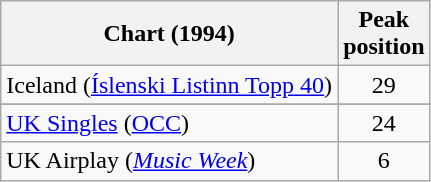<table class="wikitable sortable">
<tr>
<th align="left">Chart (1994)</th>
<th align="left">Peak<br>position</th>
</tr>
<tr>
<td>Iceland (<a href='#'>Íslenski Listinn Topp 40</a>)</td>
<td style="text-align:center;">29</td>
</tr>
<tr>
</tr>
<tr>
<td><a href='#'>UK Singles</a> (<a href='#'>OCC</a>)</td>
<td style="text-align:center;">24</td>
</tr>
<tr>
<td>UK Airplay (<em><a href='#'>Music Week</a></em>)</td>
<td style="text-align:center;">6</td>
</tr>
</table>
